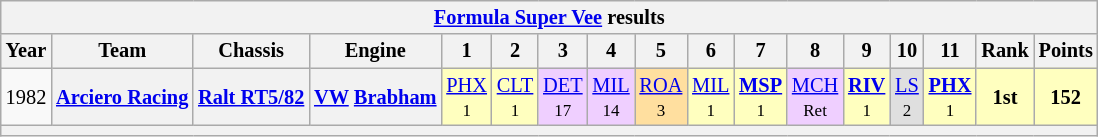<table class="wikitable" style="text-align:center; font-size:85%">
<tr>
<th colspan=45><a href='#'>Formula Super Vee</a> results</th>
</tr>
<tr>
<th>Year</th>
<th>Team</th>
<th>Chassis</th>
<th>Engine</th>
<th>1</th>
<th>2</th>
<th>3</th>
<th>4</th>
<th>5</th>
<th>6</th>
<th>7</th>
<th>8</th>
<th>9</th>
<th>10</th>
<th>11</th>
<th>Rank</th>
<th>Points</th>
</tr>
<tr>
<td>1982</td>
<th nowrap><a href='#'>Arciero Racing</a></th>
<th nowrap><a href='#'>Ralt RT5/82</a></th>
<th nowrap><a href='#'>VW</a> <a href='#'>Brabham</a></th>
<td style="background:#FFFFBF;"><a href='#'>PHX</a><br><small>1</small></td>
<td style="background:#FFFFBF;"><a href='#'>CLT</a><br><small>1</small></td>
<td style="background:#EFCFFF;"><a href='#'>DET</a><br><small>17</small></td>
<td style="background:#EFCFFF;"><a href='#'>MIL</a><br><small>14</small></td>
<td style="background:#FFDF9F;"><a href='#'>ROA</a><br><small>3</small></td>
<td style="background:#FFFFBF;"><a href='#'>MIL</a><br><small>1</small></td>
<td style="background:#FFFFBF;"><strong><a href='#'>MSP</a></strong><br><small>1</small></td>
<td style="background:#EFCFFF;"><a href='#'>MCH</a><br><small>Ret</small></td>
<td style="background:#FFFFBF;"><strong><a href='#'>RIV</a></strong><br><small>1</small></td>
<td style="background:#DFDFDF;"><a href='#'>LS</a><br><small>2</small></td>
<td style="background:#FFFFBF;"><strong><a href='#'>PHX</a></strong><br><small>1</small></td>
<td style="background:#FFFFBF;"><strong>1st</strong></td>
<td style="background:#FFFFBF;"><strong>152</strong></td>
</tr>
<tr>
<th colspan="17"></th>
</tr>
</table>
